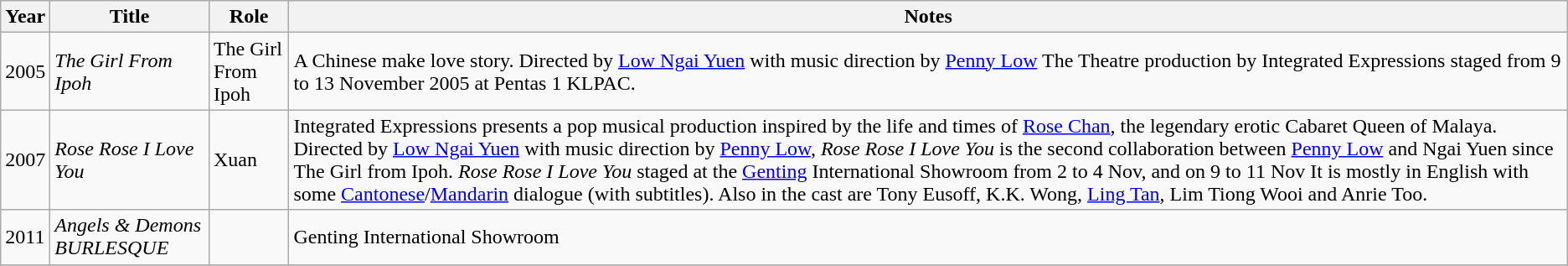<table class="wikitable sortable">
<tr>
<th>Year</th>
<th>Title</th>
<th>Role</th>
<th class="unsortable">Notes</th>
</tr>
<tr>
<td>2005</td>
<td><em>The Girl From Ipoh</em></td>
<td>The Girl From Ipoh</td>
<td>A Chinese make love story. Directed by <a href='#'>Low Ngai Yuen</a> with music direction by <a href='#'>Penny Low</a> The Theatre production by Integrated Expressions staged from 9 to 13 November 2005 at Pentas 1 KLPAC.</td>
</tr>
<tr>
<td>2007</td>
<td><em>Rose Rose I Love You</em></td>
<td>Xuan</td>
<td>Integrated Expressions presents a pop musical production inspired by the life and times of <a href='#'>Rose Chan</a>, the legendary erotic Cabaret Queen of Malaya. Directed by <a href='#'>Low Ngai Yuen</a> with music direction by <a href='#'>Penny Low</a>, <em>Rose Rose I Love You</em> is the second collaboration between <a href='#'>Penny Low</a> and Ngai Yuen since The Girl from Ipoh. <em>Rose Rose I Love You</em> staged at the <a href='#'>Genting</a> International Showroom from 2 to 4 Nov, and on 9 to 11 Nov It is mostly in English with some <a href='#'>Cantonese</a>/<a href='#'>Mandarin</a> dialogue (with subtitles). Also in the cast are Tony Eusoff, K.K. Wong, <a href='#'>Ling Tan</a>, Lim Tiong Wooi and Anrie Too.</td>
</tr>
<tr>
<td>2011</td>
<td><em>Angels & Demons BURLESQUE</em></td>
<td></td>
<td>Genting International Showroom</td>
</tr>
<tr>
</tr>
</table>
